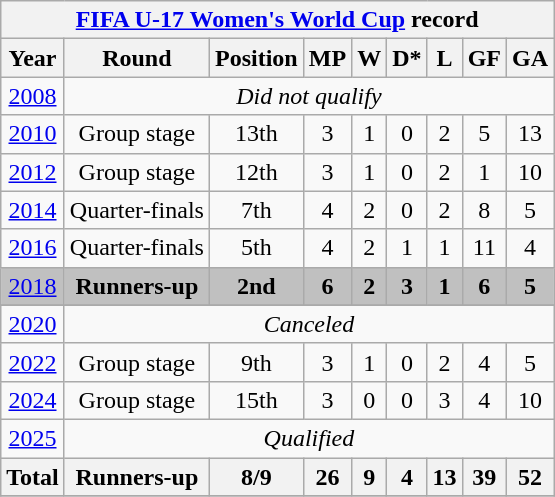<table class="wikitable" style="text-align: center;">
<tr>
<th colspan=9><a href='#'>FIFA U-17 Women's World Cup</a> record</th>
</tr>
<tr>
<th>Year</th>
<th>Round</th>
<th>Position</th>
<th>MP</th>
<th>W</th>
<th>D*</th>
<th>L</th>
<th>GF</th>
<th>GA</th>
</tr>
<tr>
<td> <a href='#'>2008</a></td>
<td colspan=8><em>Did not qualify</em><br></td>
</tr>
<tr>
<td> <a href='#'>2010</a></td>
<td>Group stage</td>
<td>13th</td>
<td>3</td>
<td>1</td>
<td>0</td>
<td>2</td>
<td>5</td>
<td>13<br></td>
</tr>
<tr>
<td> <a href='#'>2012</a></td>
<td>Group stage</td>
<td>12th</td>
<td>3</td>
<td>1</td>
<td>0</td>
<td>2</td>
<td>1</td>
<td>10<br></td>
</tr>
<tr>
<td> <a href='#'>2014</a></td>
<td>Quarter-finals</td>
<td>7th</td>
<td>4</td>
<td>2</td>
<td>0</td>
<td>2</td>
<td>8</td>
<td>5<br></td>
</tr>
<tr>
<td> <a href='#'>2016</a></td>
<td>Quarter-finals</td>
<td>5th</td>
<td>4</td>
<td>2</td>
<td>1</td>
<td>1</td>
<td>11</td>
<td>4<br></td>
</tr>
<tr bgcolor=silver>
<td> <a href='#'>2018</a></td>
<td><strong>Runners-up</strong></td>
<td><strong>2nd</strong></td>
<td><strong>6</strong></td>
<td><strong>2</strong></td>
<td><strong>3</strong></td>
<td><strong>1</strong></td>
<td><strong>6</strong></td>
<td><strong>5</strong><br></td>
</tr>
<tr>
</tr>
<tr>
<td> <a href='#'>2020</a></td>
<td colspan=8><em>Canceled</em></td>
</tr>
<tr>
<td> <a href='#'>2022</a></td>
<td>Group stage</td>
<td>9th</td>
<td>3</td>
<td>1</td>
<td>0</td>
<td>2</td>
<td>4</td>
<td>5</td>
</tr>
<tr>
<td> <a href='#'>2024</a></td>
<td>Group stage</td>
<td>15th</td>
<td>3</td>
<td>0</td>
<td>0</td>
<td>3</td>
<td>4</td>
<td>10</td>
</tr>
<tr>
<td> <a href='#'>2025</a></td>
<td colspan=8><em>Qualified</em></td>
</tr>
<tr>
<th>Total</th>
<th>Runners-up</th>
<th>8/9</th>
<th>26</th>
<th>9</th>
<th>4</th>
<th>13</th>
<th>39</th>
<th>52</th>
</tr>
<tr>
</tr>
</table>
